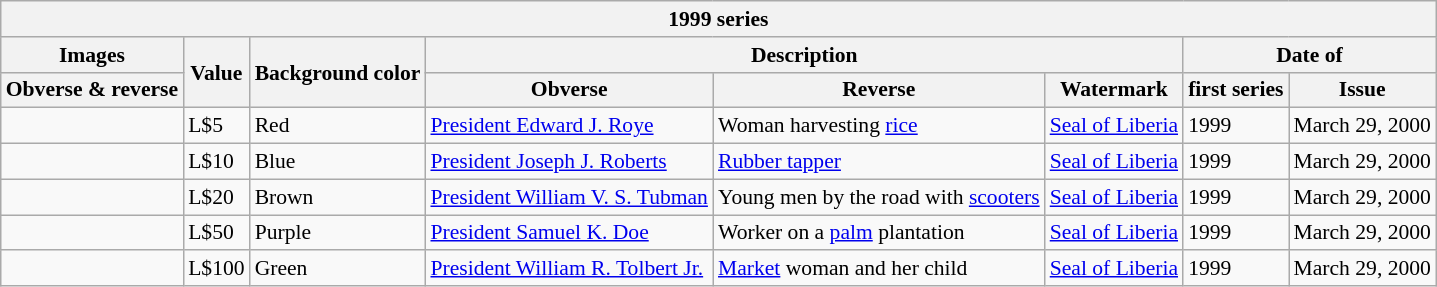<table class="wikitable" style="font-size: 90%">
<tr>
<th colspan="8">1999 series</th>
</tr>
<tr>
<th>Images</th>
<th rowspan="2">Value</th>
<th rowspan="2">Background color</th>
<th colspan="3">Description</th>
<th colspan="2">Date of</th>
</tr>
<tr>
<th>Obverse & reverse</th>
<th>Obverse</th>
<th>Reverse</th>
<th>Watermark</th>
<th>first series</th>
<th>Issue</th>
</tr>
<tr>
<td></td>
<td>L$5</td>
<td>Red</td>
<td><a href='#'>President Edward J. Roye</a></td>
<td>Woman harvesting <a href='#'>rice</a></td>
<td><a href='#'>Seal of Liberia</a></td>
<td>1999</td>
<td>March 29, 2000</td>
</tr>
<tr>
<td></td>
<td>L$10</td>
<td>Blue</td>
<td><a href='#'>President Joseph J. Roberts</a></td>
<td><a href='#'>Rubber tapper</a></td>
<td rowspan="1"><a href='#'>Seal of Liberia</a></td>
<td>1999</td>
<td>March 29, 2000</td>
</tr>
<tr>
<td></td>
<td>L$20</td>
<td>Brown</td>
<td><a href='#'>President William V. S. Tubman</a></td>
<td>Young men by the road with <a href='#'>scooters</a></td>
<td rowspan="1"><a href='#'>Seal of Liberia</a></td>
<td>1999</td>
<td>March 29, 2000</td>
</tr>
<tr>
<td></td>
<td>L$50</td>
<td>Purple</td>
<td><a href='#'>President Samuel K. Doe</a></td>
<td>Worker on a <a href='#'>palm</a> plantation</td>
<td rowspan="1"><a href='#'>Seal of Liberia</a></td>
<td>1999</td>
<td>March 29, 2000</td>
</tr>
<tr>
<td></td>
<td>L$100</td>
<td>Green</td>
<td><a href='#'>President William R. Tolbert Jr.</a></td>
<td><a href='#'>Market</a> woman and her child</td>
<td rowspan="1"><a href='#'>Seal of Liberia</a></td>
<td>1999</td>
<td>March 29, 2000</td>
</tr>
</table>
